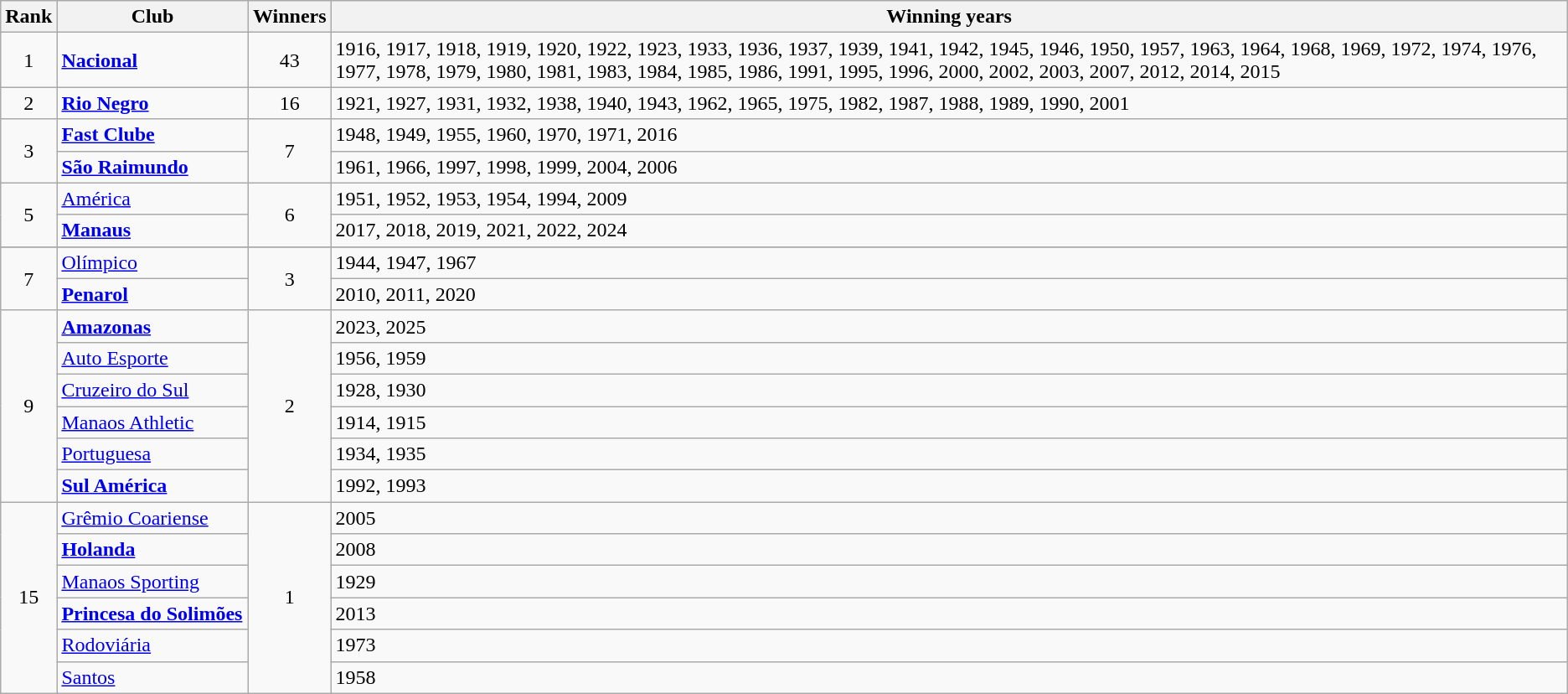<table class="wikitable sortable">
<tr>
<th>Rank</th>
<th style="width:145px">Club</th>
<th>Winners</th>
<th>Winning years</th>
</tr>
<tr>
<td align="center">1</td>
<td><strong><a href='#'>Nacional</a></strong></td>
<td align="center">43</td>
<td>1916, 1917, 1918, 1919, 1920, 1922, 1923, 1933, 1936, 1937, 1939, 1941, 1942, 1945, 1946, 1950, 1957, 1963, 1964, 1968, 1969, 1972, 1974, 1976, 1977, 1978, 1979, 1980, 1981, 1983, 1984, 1985, 1986, 1991, 1995, 1996, 2000, 2002, 2003, 2007, 2012, 2014, 2015</td>
</tr>
<tr>
<td align="center">2</td>
<td><strong><a href='#'>Rio Negro</a></strong></td>
<td align="center">16</td>
<td>1921, 1927, 1931, 1932, 1938, 1940, 1943, 1962, 1965, 1975, 1982, 1987, 1988, 1989, 1990, 2001</td>
</tr>
<tr>
<td rowspan=2 align="center">3</td>
<td><strong><a href='#'>Fast Clube</a></strong></td>
<td rowspan=2 align="center">7</td>
<td>1948, 1949, 1955, 1960, 1970, 1971, 2016</td>
</tr>
<tr>
<td><strong><a href='#'>São Raimundo</a></strong></td>
<td>1961, 1966, 1997, 1998, 1999, 2004, 2006</td>
</tr>
<tr>
<td rowspan=2 align="center">5</td>
<td><a href='#'>América</a></td>
<td rowspan=2 align="center">6</td>
<td>1951, 1952, 1953, 1954, 1994, 2009</td>
</tr>
<tr>
<td><strong><a href='#'>Manaus</a></strong></td>
<td>2017, 2018, 2019, 2021, 2022, 2024</td>
</tr>
<tr !bgcolor=#ff0|align="center">
</tr>
<tr>
<td rowspan=2 align="center">7</td>
<td><a href='#'>Olímpico</a></td>
<td rowspan=2 align="center">3</td>
<td>1944, 1947, 1967</td>
</tr>
<tr>
<td><strong><a href='#'>Penarol</a></strong></td>
<td>2010, 2011, 2020</td>
</tr>
<tr>
<td rowspan=6 align="center">9</td>
<td><strong><a href='#'>Amazonas</a></strong></td>
<td rowspan=6 align="center">2</td>
<td>2023, 2025</td>
</tr>
<tr>
<td><a href='#'>Auto Esporte</a></td>
<td>1956, 1959</td>
</tr>
<tr>
<td><a href='#'>Cruzeiro do Sul</a></td>
<td>1928, 1930</td>
</tr>
<tr>
<td><a href='#'>Manaos Athletic</a></td>
<td>1914, 1915</td>
</tr>
<tr>
<td><a href='#'>Portuguesa</a></td>
<td>1934, 1935</td>
</tr>
<tr>
<td><strong><a href='#'>Sul América</a></strong></td>
<td>1992, 1993</td>
</tr>
<tr>
<td rowspan="6" align="center">15</td>
<td><a href='#'>Grêmio Coariense</a></td>
<td rowspan="6" align="center">1</td>
<td>2005</td>
</tr>
<tr>
<td><strong><a href='#'>Holanda</a></strong></td>
<td>2008</td>
</tr>
<tr>
<td><a href='#'>Manaos Sporting</a></td>
<td>1929</td>
</tr>
<tr>
<td><strong><a href='#'>Princesa do Solimões</a></strong></td>
<td>2013</td>
</tr>
<tr>
<td><a href='#'>Rodoviária</a></td>
<td>1973</td>
</tr>
<tr>
<td><a href='#'>Santos</a></td>
<td>1958</td>
</tr>
</table>
